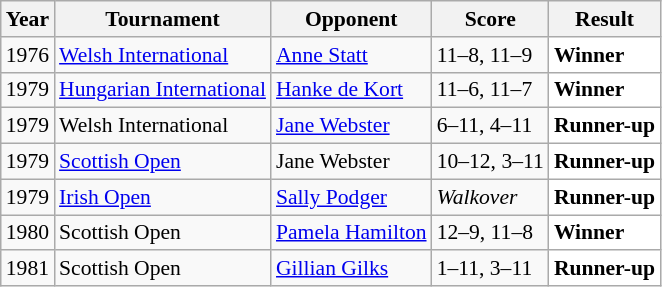<table class="sortable wikitable" style="font-size: 90%;">
<tr>
<th>Year</th>
<th>Tournament</th>
<th>Opponent</th>
<th>Score</th>
<th>Result</th>
</tr>
<tr>
<td align="center">1976</td>
<td align="left"><a href='#'>Welsh International</a></td>
<td align="left"> <a href='#'>Anne Statt</a></td>
<td align="left">11–8, 11–9</td>
<td style="text-align:left; background: white"> <strong>Winner</strong></td>
</tr>
<tr>
<td align="center">1979</td>
<td align="left"><a href='#'>Hungarian International</a></td>
<td align="left"> <a href='#'>Hanke de Kort</a></td>
<td align="left">11–6, 11–7</td>
<td style="text-align:left; background: white"> <strong>Winner</strong></td>
</tr>
<tr>
<td align="center">1979</td>
<td align="left">Welsh International</td>
<td align="left"> <a href='#'>Jane Webster</a></td>
<td align="left">6–11, 4–11</td>
<td style="text-align:left; background: white"> <strong>Runner-up</strong></td>
</tr>
<tr>
<td align="center">1979</td>
<td align="left"><a href='#'>Scottish Open</a></td>
<td align="left"> Jane Webster</td>
<td align="left">10–12, 3–11</td>
<td style="text-align:left; background: white"> <strong>Runner-up</strong></td>
</tr>
<tr>
<td align="center">1979</td>
<td align="left"><a href='#'>Irish Open</a></td>
<td align="left"> <a href='#'>Sally Podger</a></td>
<td align="left"><em>Walkover</em></td>
<td style="text-align:left; background: white"> <strong>Runner-up</strong></td>
</tr>
<tr>
<td align="center">1980</td>
<td align="left">Scottish Open</td>
<td align="left"> <a href='#'>Pamela Hamilton</a></td>
<td align="left">12–9, 11–8</td>
<td style="text-align:left; background: white"> <strong>Winner</strong></td>
</tr>
<tr>
<td align="center">1981</td>
<td align="left">Scottish Open</td>
<td align="left"> <a href='#'>Gillian Gilks</a></td>
<td align="left">1–11, 3–11</td>
<td style="text-align:left; background: white"> <strong>Runner-up</strong></td>
</tr>
</table>
